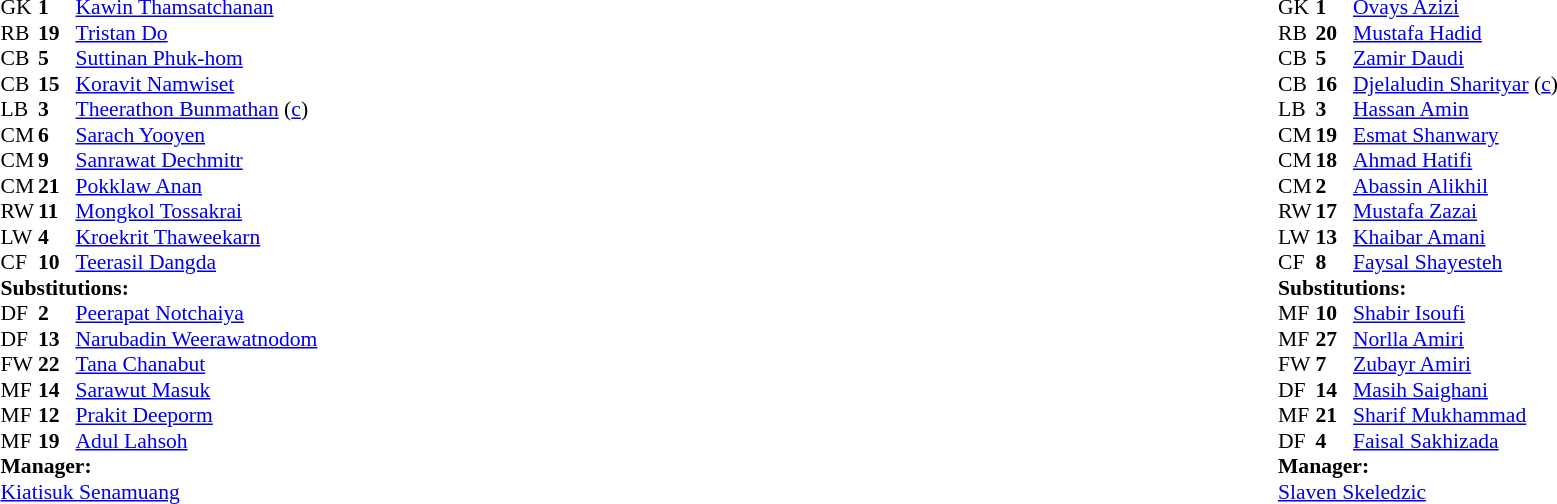<table width="100%">
<tr>
<td valign="top" width="40%"><br><table style="font-size:90%;" cellspacing="0" cellpadding="0">
<tr>
<th width="25"></th>
<th width="25"></th>
</tr>
<tr>
<td>GK</td>
<td><strong>1</strong></td>
<td><a href='#'>Kawin Thamsatchanan</a></td>
</tr>
<tr>
<td>RB</td>
<td><strong>19</strong></td>
<td><a href='#'>Tristan Do</a></td>
<td></td>
<td></td>
</tr>
<tr>
<td>CB</td>
<td><strong>5</strong></td>
<td><a href='#'>Suttinan Phuk-hom</a></td>
</tr>
<tr>
<td>CB</td>
<td><strong>15</strong></td>
<td><a href='#'>Koravit Namwiset</a></td>
</tr>
<tr>
<td>LB</td>
<td><strong>3</strong></td>
<td><a href='#'>Theerathon Bunmathan</a> (<a href='#'>c</a>)</td>
</tr>
<tr>
<td>CM</td>
<td><strong>6</strong></td>
<td><a href='#'>Sarach Yooyen</a></td>
</tr>
<tr>
<td>CM</td>
<td><strong>9</strong></td>
<td><a href='#'>Sanrawat Dechmitr</a></td>
<td></td>
<td></td>
</tr>
<tr>
<td>CM</td>
<td><strong>21</strong></td>
<td><a href='#'>Pokklaw Anan</a></td>
<td></td>
<td></td>
</tr>
<tr>
<td>RW</td>
<td><strong>11</strong></td>
<td><a href='#'>Mongkol Tossakrai</a></td>
<td></td>
<td></td>
</tr>
<tr>
<td>LW</td>
<td><strong>4</strong></td>
<td><a href='#'>Kroekrit Thaweekarn</a></td>
<td></td>
<td></td>
</tr>
<tr>
<td>CF</td>
<td><strong>10</strong></td>
<td><a href='#'>Teerasil Dangda</a></td>
</tr>
<tr>
<td colspan=3><strong>Substitutions:</strong></td>
</tr>
<tr>
<td>DF</td>
<td><strong>2</strong></td>
<td><a href='#'>Peerapat Notchaiya</a></td>
<td></td>
<td></td>
</tr>
<tr>
<td>DF</td>
<td><strong>13</strong></td>
<td><a href='#'>Narubadin Weerawatnodom</a></td>
<td></td>
<td></td>
</tr>
<tr>
<td>FW</td>
<td><strong>22</strong></td>
<td><a href='#'>Tana Chanabut</a></td>
<td></td>
<td></td>
</tr>
<tr>
<td>MF</td>
<td><strong>14</strong></td>
<td><a href='#'>Sarawut Masuk</a></td>
<td></td>
<td></td>
</tr>
<tr>
<td>MF</td>
<td><strong>12</strong></td>
<td><a href='#'>Prakit Deeporm</a></td>
<td></td>
<td></td>
</tr>
<tr>
<td>MF</td>
<td><strong>19</strong></td>
<td><a href='#'>Adul Lahsoh</a></td>
<td></td>
<td></td>
</tr>
<tr>
<td colspan=3><strong>Manager:</strong></td>
</tr>
<tr>
<td colspan=4> <a href='#'>Kiatisuk Senamuang</a></td>
</tr>
</table>
</td>
<td valign="top"></td>
<td valign="top" width="50%"><br><table style="font-size:90%;" cellspacing="0" cellpadding="0" align="center">
<tr>
<th width=25></th>
<th width=25></th>
</tr>
<tr>
<td>GK</td>
<td><strong>1</strong></td>
<td><a href='#'>Ovays Azizi</a></td>
</tr>
<tr>
<td>RB</td>
<td><strong>20</strong></td>
<td><a href='#'>Mustafa Hadid</a></td>
</tr>
<tr>
<td>CB</td>
<td><strong>5</strong></td>
<td><a href='#'>Zamir Daudi</a></td>
<td></td>
</tr>
<tr>
<td>CB</td>
<td><strong>16</strong></td>
<td><a href='#'>Djelaludin Sharityar</a> (<a href='#'>c</a>)</td>
</tr>
<tr>
<td>LB</td>
<td><strong>3</strong></td>
<td><a href='#'>Hassan Amin</a></td>
<td></td>
<td></td>
</tr>
<tr>
<td>CM</td>
<td><strong>19</strong></td>
<td><a href='#'>Esmat Shanwary</a></td>
<td></td>
<td></td>
</tr>
<tr>
<td>CM</td>
<td><strong>18</strong></td>
<td><a href='#'>Ahmad Hatifi</a></td>
<td></td>
<td></td>
</tr>
<tr>
<td>CM</td>
<td><strong>2</strong></td>
<td><a href='#'>Abassin Alikhil</a></td>
<td></td>
<td></td>
</tr>
<tr>
<td>RW</td>
<td><strong>17</strong></td>
<td><a href='#'>Mustafa Zazai</a></td>
<td></td>
<td></td>
</tr>
<tr>
<td>LW</td>
<td><strong>13</strong></td>
<td><a href='#'>Khaibar Amani</a></td>
</tr>
<tr>
<td>CF</td>
<td><strong>8</strong></td>
<td><a href='#'>Faysal Shayesteh</a></td>
<td></td>
<td></td>
</tr>
<tr>
<td colspan=3><strong>Substitutions:</strong></td>
</tr>
<tr>
<td>MF</td>
<td><strong>10</strong></td>
<td><a href='#'>Shabir Isoufi</a></td>
<td></td>
<td></td>
</tr>
<tr>
<td>MF</td>
<td><strong>27</strong></td>
<td><a href='#'>Norlla Amiri</a></td>
<td></td>
<td></td>
</tr>
<tr>
<td>FW</td>
<td><strong>7</strong></td>
<td><a href='#'>Zubayr Amiri</a></td>
<td></td>
<td></td>
</tr>
<tr>
<td>DF</td>
<td><strong>14</strong></td>
<td><a href='#'>Masih Saighani</a></td>
<td></td>
<td></td>
</tr>
<tr>
<td>MF</td>
<td><strong>21</strong></td>
<td><a href='#'>Sharif Mukhammad</a></td>
<td></td>
<td></td>
</tr>
<tr>
<td>DF</td>
<td><strong>4</strong></td>
<td><a href='#'>Faisal Sakhizada</a></td>
<td></td>
<td></td>
</tr>
<tr>
<td colspan=3><strong>Manager:</strong></td>
</tr>
<tr>
<td colspan=4> <a href='#'>Slaven Skeledzic</a></td>
</tr>
</table>
</td>
</tr>
</table>
